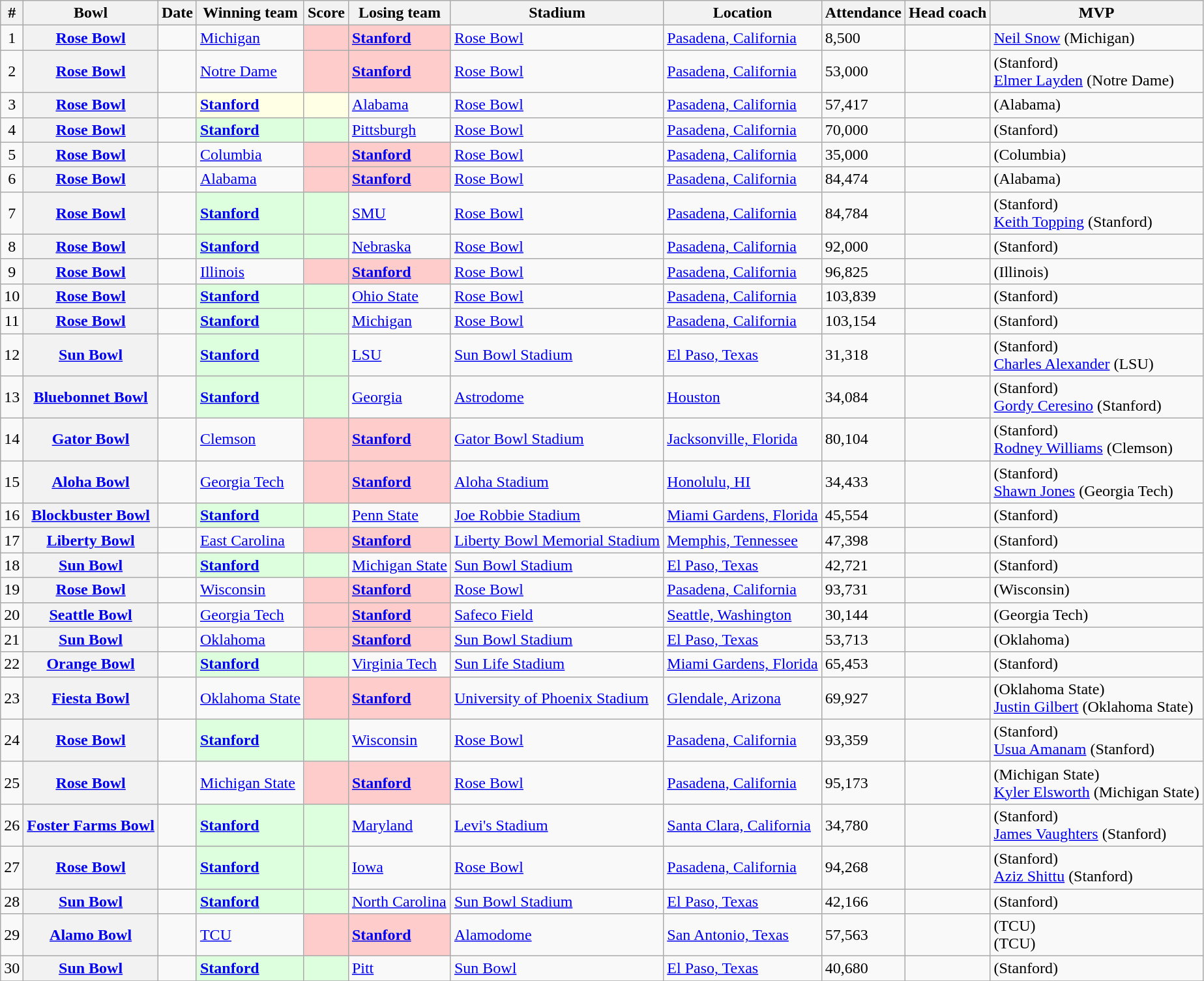<table class="wikitable sortable">
<tr>
<th scope="col">#</th>
<th scope="col">Bowl</th>
<th scope="col">Date</th>
<th scope="col">Winning team</th>
<th scope="col">Score</th>
<th scope="col">Losing team</th>
<th scope="col">Stadium</th>
<th scope="col">Location</th>
<th scope="col">Attendance</th>
<th scope="col">Head coach</th>
<th scope="col">MVP</th>
</tr>
<tr>
<td align="center">1</td>
<th scope="row"><a href='#'>Rose Bowl</a></th>
<td></td>
<td><a href='#'>Michigan</a></td>
<td style="background:#fcc;"></td>
<td style="background:#fcc;"><strong><a href='#'>Stanford</a></strong></td>
<td><a href='#'>Rose Bowl</a></td>
<td><a href='#'>Pasadena, California</a></td>
<td>8,500</td>
<td></td>
<td><a href='#'>Neil Snow</a> (Michigan)</td>
</tr>
<tr>
<td align="center">2</td>
<th scope="row"><a href='#'>Rose Bowl</a></th>
<td></td>
<td><a href='#'>Notre Dame</a></td>
<td style="background:#fcc;"></td>
<td style="background:#fcc;"><strong><a href='#'>Stanford</a></strong></td>
<td><a href='#'>Rose Bowl</a></td>
<td><a href='#'>Pasadena, California</a></td>
<td>53,000</td>
<td></td>
<td> (Stanford)<br><a href='#'>Elmer Layden</a> (Notre Dame)</td>
</tr>
<tr>
<td align="center">3</td>
<th scope="row"><a href='#'>Rose Bowl</a></th>
<td></td>
<td style="background:#ffffe6;"><strong><a href='#'>Stanford</a></strong></td>
<td style="background:#ffffe6;"></td>
<td><a href='#'>Alabama</a></td>
<td><a href='#'>Rose Bowl</a></td>
<td><a href='#'>Pasadena, California</a></td>
<td>57,417</td>
<td></td>
<td> (Alabama)</td>
</tr>
<tr>
<td align="center">4</td>
<th scope="row"><a href='#'>Rose Bowl</a></th>
<td></td>
<td style="background:#dfd;"><strong><a href='#'>Stanford</a></strong></td>
<td style="background:#dfd;"></td>
<td><a href='#'>Pittsburgh</a></td>
<td><a href='#'>Rose Bowl</a></td>
<td><a href='#'>Pasadena, California</a></td>
<td>70,000</td>
<td></td>
<td> (Stanford)</td>
</tr>
<tr>
<td align="center">5</td>
<th scope="row"><a href='#'>Rose Bowl</a></th>
<td></td>
<td><a href='#'>Columbia</a></td>
<td style="background:#fcc;"></td>
<td style="background:#fcc;"><strong><a href='#'>Stanford</a></strong></td>
<td><a href='#'>Rose Bowl</a></td>
<td><a href='#'>Pasadena, California</a></td>
<td>35,000</td>
<td></td>
<td> (Columbia)</td>
</tr>
<tr>
<td align="center">6</td>
<th scope="row"><a href='#'>Rose Bowl</a></th>
<td></td>
<td><a href='#'>Alabama</a></td>
<td style="background:#fcc;"></td>
<td style="background:#fcc;"><strong><a href='#'>Stanford</a></strong></td>
<td><a href='#'>Rose Bowl</a></td>
<td><a href='#'>Pasadena, California</a></td>
<td>84,474</td>
<td></td>
<td> (Alabama)</td>
</tr>
<tr>
<td align="center">7</td>
<th scope="row"><a href='#'>Rose Bowl</a></th>
<td></td>
<td style="background:#dfd;"><strong><a href='#'>Stanford</a></strong></td>
<td style="background:#dfd;"></td>
<td><a href='#'>SMU</a></td>
<td><a href='#'>Rose Bowl</a></td>
<td><a href='#'>Pasadena, California</a></td>
<td>84,784</td>
<td></td>
<td> (Stanford)<br><a href='#'>Keith Topping</a> (Stanford)</td>
</tr>
<tr>
<td align="center">8</td>
<th scope="row"><a href='#'>Rose Bowl</a></th>
<td></td>
<td style="background:#dfd;"><strong><a href='#'>Stanford</a></strong></td>
<td style="background:#dfd;"></td>
<td><a href='#'>Nebraska</a></td>
<td><a href='#'>Rose Bowl</a></td>
<td><a href='#'>Pasadena, California</a></td>
<td>92,000</td>
<td></td>
<td> (Stanford)</td>
</tr>
<tr>
<td align="center">9</td>
<th scope="row"><a href='#'>Rose Bowl</a></th>
<td></td>
<td><a href='#'>Illinois</a></td>
<td style="background:#fcc;"></td>
<td style="background:#fcc;"><strong><a href='#'>Stanford</a></strong></td>
<td><a href='#'>Rose Bowl</a></td>
<td><a href='#'>Pasadena, California</a></td>
<td>96,825</td>
<td></td>
<td> (Illinois)</td>
</tr>
<tr>
<td align="center">10</td>
<th scope="row"><a href='#'>Rose Bowl</a></th>
<td></td>
<td style="background:#dfd;"><strong><a href='#'>Stanford</a></strong></td>
<td style="background:#dfd;"></td>
<td><a href='#'>Ohio State</a></td>
<td><a href='#'>Rose Bowl</a></td>
<td><a href='#'>Pasadena, California</a></td>
<td>103,839</td>
<td></td>
<td> (Stanford)</td>
</tr>
<tr>
<td align="center">11</td>
<th scope="row"><a href='#'>Rose Bowl</a></th>
<td></td>
<td style="background:#dfd;"><strong><a href='#'>Stanford</a></strong></td>
<td style="background:#dfd;"></td>
<td><a href='#'>Michigan</a></td>
<td><a href='#'>Rose Bowl</a></td>
<td><a href='#'>Pasadena, California</a></td>
<td>103,154</td>
<td></td>
<td> (Stanford)</td>
</tr>
<tr>
<td align="center">12</td>
<th scope="row"><a href='#'>Sun Bowl</a></th>
<td></td>
<td style="background:#dfd;"><strong><a href='#'>Stanford</a></strong></td>
<td style="background:#dfd;"></td>
<td><a href='#'>LSU</a></td>
<td><a href='#'>Sun Bowl Stadium</a></td>
<td><a href='#'>El Paso, Texas</a></td>
<td>31,318</td>
<td></td>
<td> (Stanford)<br><a href='#'>Charles Alexander</a> (LSU)</td>
</tr>
<tr>
<td align="center">13</td>
<th scope="row"><a href='#'>Bluebonnet Bowl</a></th>
<td></td>
<td style="background:#dfd;"><strong><a href='#'>Stanford</a></strong></td>
<td style="background:#dfd;"></td>
<td><a href='#'>Georgia</a></td>
<td><a href='#'>Astrodome</a></td>
<td><a href='#'>Houston</a></td>
<td>34,084</td>
<td></td>
<td> (Stanford)<br><a href='#'>Gordy Ceresino</a> (Stanford)</td>
</tr>
<tr>
<td align="center">14</td>
<th scope="row"><a href='#'>Gator Bowl</a></th>
<td></td>
<td><a href='#'>Clemson</a></td>
<td style="background:#fcc;"></td>
<td style="background:#fcc;"><strong><a href='#'>Stanford</a></strong></td>
<td><a href='#'>Gator Bowl Stadium</a></td>
<td><a href='#'>Jacksonville, Florida</a></td>
<td>80,104</td>
<td></td>
<td> (Stanford)<br> <a href='#'>Rodney Williams</a> (Clemson)</td>
</tr>
<tr>
<td align="center">15</td>
<th scope="row"><a href='#'>Aloha Bowl</a></th>
<td></td>
<td><a href='#'>Georgia Tech</a></td>
<td style="background:#fcc;"></td>
<td style="background:#fcc;"><strong><a href='#'>Stanford</a></strong></td>
<td><a href='#'>Aloha Stadium</a></td>
<td><a href='#'>Honolulu, HI</a></td>
<td>34,433</td>
<td></td>
<td> (Stanford)<br><a href='#'>Shawn Jones</a> (Georgia Tech)</td>
</tr>
<tr>
<td align="center">16</td>
<th scope="row"><a href='#'>Blockbuster Bowl</a></th>
<td></td>
<td style="background:#dfd;"><strong><a href='#'>Stanford</a></strong></td>
<td style="background:#dfd;"></td>
<td><a href='#'>Penn State</a></td>
<td><a href='#'>Joe Robbie Stadium</a></td>
<td><a href='#'>Miami Gardens, Florida</a></td>
<td>45,554</td>
<td></td>
<td> (Stanford)</td>
</tr>
<tr>
<td align="center">17</td>
<th scope="row"><a href='#'>Liberty Bowl</a></th>
<td></td>
<td><a href='#'>East Carolina</a></td>
<td style="background:#fcc;"></td>
<td style="background:#fcc;"><strong><a href='#'>Stanford</a></strong></td>
<td><a href='#'>Liberty Bowl Memorial Stadium</a></td>
<td><a href='#'>Memphis, Tennessee</a></td>
<td>47,398</td>
<td></td>
<td> (Stanford)</td>
</tr>
<tr>
<td align="center">18</td>
<th scope="row"><a href='#'>Sun Bowl</a></th>
<td></td>
<td style="background:#dfd;"><strong><a href='#'>Stanford</a></strong></td>
<td style="background:#dfd;"></td>
<td><a href='#'>Michigan State</a></td>
<td><a href='#'>Sun Bowl Stadium</a></td>
<td><a href='#'>El Paso, Texas</a></td>
<td>42,721</td>
<td></td>
<td> (Stanford)</td>
</tr>
<tr>
<td align="center">19</td>
<th scope="row"><a href='#'>Rose Bowl</a></th>
<td></td>
<td><a href='#'>Wisconsin</a></td>
<td style="background:#fcc;"></td>
<td style="background:#fcc;"><strong><a href='#'>Stanford</a></strong></td>
<td><a href='#'>Rose Bowl</a></td>
<td><a href='#'>Pasadena, California</a></td>
<td>93,731</td>
<td></td>
<td> (Wisconsin)</td>
</tr>
<tr>
<td align="center">20</td>
<th scope="row"><a href='#'>Seattle Bowl</a></th>
<td></td>
<td><a href='#'>Georgia Tech</a></td>
<td style="background:#fcc;"></td>
<td style="background:#fcc;"><strong><a href='#'>Stanford</a></strong></td>
<td><a href='#'>Safeco Field</a></td>
<td><a href='#'>Seattle, Washington</a></td>
<td>30,144</td>
<td></td>
<td> (Georgia Tech)</td>
</tr>
<tr>
<td align="center">21</td>
<th scope="row"><a href='#'>Sun Bowl</a></th>
<td></td>
<td><a href='#'>Oklahoma</a></td>
<td style="background:#fcc;"></td>
<td style="background:#fcc;"><strong><a href='#'>Stanford</a></strong></td>
<td><a href='#'>Sun Bowl Stadium</a></td>
<td><a href='#'>El Paso, Texas</a></td>
<td>53,713</td>
<td></td>
<td> (Oklahoma)</td>
</tr>
<tr>
<td align="center">22</td>
<th scope="row"><a href='#'>Orange Bowl</a></th>
<td></td>
<td style="background:#dfd;"><strong><a href='#'>Stanford</a></strong></td>
<td style="background:#dfd;"></td>
<td><a href='#'>Virginia Tech</a></td>
<td><a href='#'>Sun Life Stadium</a></td>
<td><a href='#'>Miami Gardens, Florida</a></td>
<td>65,453</td>
<td></td>
<td> (Stanford)</td>
</tr>
<tr>
<td align="center">23</td>
<th scope="row"><a href='#'>Fiesta Bowl</a></th>
<td></td>
<td><a href='#'>Oklahoma State</a></td>
<td style="background:#fcc;"></td>
<td style="background:#fcc;"><strong><a href='#'>Stanford</a></strong></td>
<td><a href='#'>University of Phoenix Stadium</a></td>
<td><a href='#'>Glendale, Arizona</a></td>
<td>69,927</td>
<td></td>
<td> (Oklahoma State)<br><a href='#'>Justin Gilbert</a> (Oklahoma State)</td>
</tr>
<tr>
<td align="center">24</td>
<th scope="row"><a href='#'>Rose Bowl</a></th>
<td></td>
<td style="background:#dfd;"><strong><a href='#'>Stanford</a></strong></td>
<td style="background:#dfd;"></td>
<td><a href='#'>Wisconsin</a></td>
<td><a href='#'>Rose Bowl</a></td>
<td><a href='#'>Pasadena, California</a></td>
<td>93,359</td>
<td></td>
<td> (Stanford)<br><a href='#'>Usua Amanam</a> (Stanford)</td>
</tr>
<tr>
<td align="center">25</td>
<th scope="row"><a href='#'>Rose Bowl</a></th>
<td></td>
<td><a href='#'>Michigan State</a></td>
<td style="background:#fcc;"></td>
<td style="background:#fcc;"><strong><a href='#'>Stanford</a></strong></td>
<td><a href='#'>Rose Bowl</a></td>
<td><a href='#'>Pasadena, California</a></td>
<td>95,173</td>
<td></td>
<td> (Michigan State)<br><a href='#'>Kyler Elsworth</a> (Michigan State)</td>
</tr>
<tr>
<td align="center">26</td>
<th scope="row"><a href='#'>Foster Farms Bowl</a></th>
<td></td>
<td style="background:#dfd;"><strong><a href='#'>Stanford</a></strong></td>
<td style="background:#dfd;"></td>
<td><a href='#'>Maryland</a></td>
<td><a href='#'>Levi's Stadium</a></td>
<td><a href='#'>Santa Clara, California</a></td>
<td>34,780</td>
<td></td>
<td> (Stanford)<br><a href='#'>James Vaughters</a> (Stanford)</td>
</tr>
<tr>
<td align="center">27</td>
<th scope="row"><a href='#'>Rose Bowl</a></th>
<td></td>
<td style="background:#dfd;"><strong><a href='#'>Stanford</a></strong></td>
<td style="background:#dfd;"></td>
<td><a href='#'>Iowa</a></td>
<td><a href='#'>Rose Bowl</a></td>
<td><a href='#'>Pasadena, California</a></td>
<td>94,268</td>
<td></td>
<td> (Stanford)<br><a href='#'>Aziz Shittu</a> (Stanford)</td>
</tr>
<tr>
<td align="center">28</td>
<th scope="row"><a href='#'>Sun Bowl</a></th>
<td></td>
<td style="background:#dfd;"><strong><a href='#'>Stanford</a></strong></td>
<td style="background:#dfd;"></td>
<td><a href='#'>North Carolina</a></td>
<td><a href='#'>Sun Bowl Stadium</a></td>
<td><a href='#'>El Paso, Texas</a></td>
<td>42,166</td>
<td></td>
<td> (Stanford)</td>
</tr>
<tr>
<td align="center">29</td>
<th scope="row"><a href='#'>Alamo Bowl</a></th>
<td></td>
<td><a href='#'>TCU</a></td>
<td style="background:#fcc;"></td>
<td style="background:#fcc;"><strong><a href='#'>Stanford</a></strong></td>
<td><a href='#'>Alamodome</a></td>
<td><a href='#'>San Antonio, Texas</a></td>
<td>57,563</td>
<td></td>
<td> (TCU)<br> (TCU)</td>
</tr>
<tr>
<td align="center">30</td>
<th scope="row"><a href='#'>Sun Bowl</a></th>
<td></td>
<td style="background:#dfd;"><strong><a href='#'>Stanford</a></strong></td>
<td style="background:#dfd;"></td>
<td><a href='#'>Pitt</a></td>
<td><a href='#'>Sun Bowl</a></td>
<td><a href='#'>El Paso, Texas</a></td>
<td>40,680</td>
<td></td>
<td> (Stanford)</td>
</tr>
<tr>
</tr>
</table>
